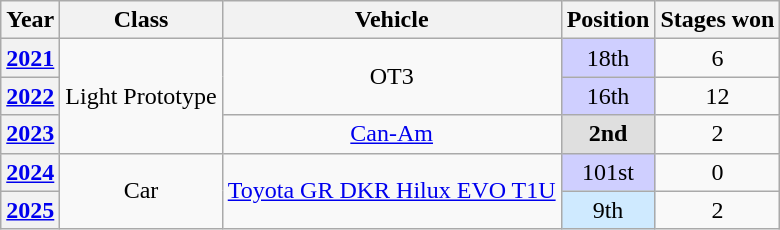<table class="wikitable">
<tr>
<th>Year</th>
<th>Class</th>
<th>Vehicle</th>
<th>Position</th>
<th>Stages won</th>
</tr>
<tr>
<th><a href='#'>2021</a></th>
<td rowspan="3">Light Prototype</td>
<td align="center" rowspan="2"> OT3</td>
<td align="center" style="background:#CFCFFF;">18th</td>
<td align="center">6</td>
</tr>
<tr>
<th><a href='#'>2022</a></th>
<td align="center" style="background:#CFCFFF;">16th</td>
<td align="center">12</td>
</tr>
<tr>
<th><a href='#'>2023</a></th>
<td align="center"> <a href='#'>Can-Am</a></td>
<td align="center" style="background:#dfdfdf;"><strong>2nd</strong></td>
<td align="center">2</td>
</tr>
<tr>
<th><a href='#'>2024</a></th>
<td rowspan="2" align="center">Car</td>
<td rowspan="2"> <a href='#'>Toyota GR DKR Hilux EVO T1U</a></td>
<td align="center" style="background:#CFCFFF;">101st</td>
<td align="center">0</td>
</tr>
<tr>
<th><a href='#'>2025</a></th>
<td align="center" style="background:#CFEAFF;">9th</td>
<td align="center">2</td>
</tr>
</table>
